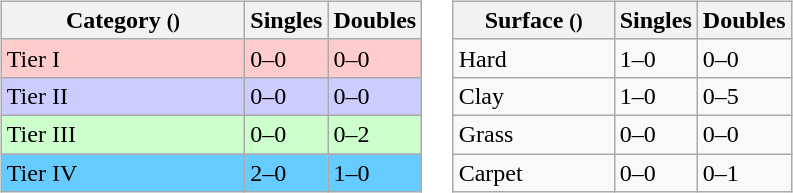<table>
<tr valign=top>
<td><br><table class="wikitable">
<tr>
<th style="width:155px">Category <small>()</small></th>
<th style="width:45px">Singles</th>
<th style="width:45px">Doubles</th>
</tr>
<tr style="background:#fcc;">
<td style="text-align:left;">Tier I</td>
<td>0–0</td>
<td>0–0</td>
</tr>
<tr style="background:#ccf;">
<td style="text-align:left;">Tier II</td>
<td>0–0</td>
<td>0–0</td>
</tr>
<tr style="background:#cfc;">
<td style="text-align:left;">Tier III</td>
<td>0–0</td>
<td>0–2</td>
</tr>
<tr style="background:#6cf;">
<td style="text-align:left;">Tier IV</td>
<td>2–0</td>
<td>1–0</td>
</tr>
</table>
</td>
<td><br><table class="wikitable">
<tr>
<th style="width:100px">Surface <small>()</small></th>
<th style="width:45px">Singles</th>
<th style="width:45px">Doubles</th>
</tr>
<tr>
<td style="text-align:left;">Hard</td>
<td>1–0</td>
<td>0–0</td>
</tr>
<tr>
<td style="text-align:left;">Clay</td>
<td>1–0</td>
<td>0–5</td>
</tr>
<tr>
<td style="text-align:left;">Grass</td>
<td>0–0</td>
<td>0–0</td>
</tr>
<tr>
<td style="text-align:left;">Carpet</td>
<td>0–0</td>
<td>0–1</td>
</tr>
</table>
</td>
</tr>
</table>
